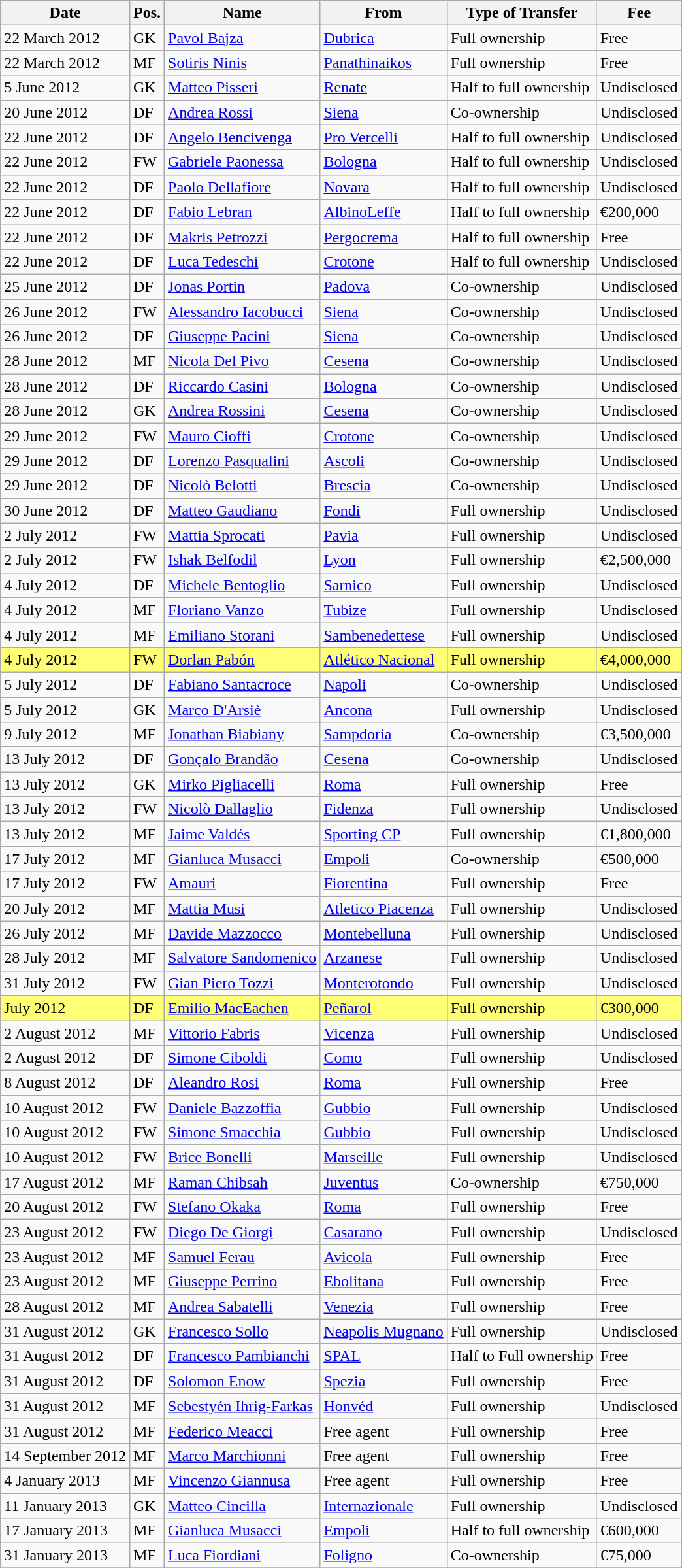<table class="wikitable">
<tr>
<th>Date</th>
<th>Pos.</th>
<th>Name</th>
<th>From</th>
<th>Type of Transfer</th>
<th>Fee</th>
</tr>
<tr>
<td>22 March 2012</td>
<td>GK</td>
<td> <a href='#'>Pavol Bajza</a></td>
<td> <a href='#'>Dubrica</a></td>
<td>Full ownership</td>
<td>Free</td>
</tr>
<tr>
<td>22 March 2012</td>
<td>MF</td>
<td> <a href='#'>Sotiris Ninis</a></td>
<td> <a href='#'>Panathinaikos</a></td>
<td>Full ownership</td>
<td>Free</td>
</tr>
<tr>
<td>5 June 2012</td>
<td>GK</td>
<td> <a href='#'>Matteo Pisseri</a></td>
<td> <a href='#'>Renate</a></td>
<td>Half to full ownership</td>
<td>Undisclosed</td>
</tr>
<tr>
<td>20 June 2012</td>
<td>DF</td>
<td> <a href='#'>Andrea Rossi</a></td>
<td> <a href='#'>Siena</a></td>
<td>Co-ownership</td>
<td>Undisclosed</td>
</tr>
<tr>
<td>22 June 2012</td>
<td>DF</td>
<td> <a href='#'>Angelo Bencivenga</a></td>
<td> <a href='#'>Pro Vercelli</a></td>
<td>Half to full ownership</td>
<td>Undisclosed</td>
</tr>
<tr>
<td>22 June 2012</td>
<td>FW</td>
<td> <a href='#'>Gabriele Paonessa</a></td>
<td> <a href='#'>Bologna</a></td>
<td>Half to full ownership</td>
<td>Undisclosed</td>
</tr>
<tr>
<td>22 June 2012</td>
<td>DF</td>
<td> <a href='#'>Paolo Dellafiore</a></td>
<td> <a href='#'>Novara</a></td>
<td>Half to full ownership</td>
<td>Undisclosed</td>
</tr>
<tr>
<td>22 June 2012</td>
<td>DF</td>
<td> <a href='#'>Fabio Lebran</a></td>
<td> <a href='#'>AlbinoLeffe</a></td>
<td>Half to full ownership</td>
<td> €200,000</td>
</tr>
<tr>
<td>22 June 2012</td>
<td>DF</td>
<td> <a href='#'>Makris Petrozzi</a></td>
<td> <a href='#'>Pergocrema</a></td>
<td>Half to full ownership</td>
<td> Free</td>
</tr>
<tr>
<td>22 June 2012</td>
<td>DF</td>
<td> <a href='#'>Luca Tedeschi</a></td>
<td> <a href='#'>Crotone</a></td>
<td>Half to full ownership</td>
<td>Undisclosed</td>
</tr>
<tr>
<td>25 June 2012</td>
<td>DF</td>
<td> <a href='#'>Jonas Portin</a></td>
<td> <a href='#'>Padova</a></td>
<td>Co-ownership</td>
<td>Undisclosed</td>
</tr>
<tr>
<td>26 June 2012</td>
<td>FW</td>
<td> <a href='#'>Alessandro Iacobucci</a></td>
<td> <a href='#'>Siena</a></td>
<td>Co-ownership</td>
<td>Undisclosed</td>
</tr>
<tr>
<td>26 June 2012</td>
<td>DF</td>
<td> <a href='#'>Giuseppe Pacini</a></td>
<td> <a href='#'>Siena</a></td>
<td>Co-ownership</td>
<td>Undisclosed</td>
</tr>
<tr>
<td>28 June 2012</td>
<td>MF</td>
<td> <a href='#'>Nicola Del Pivo</a></td>
<td> <a href='#'>Cesena</a></td>
<td>Co-ownership</td>
<td>Undisclosed</td>
</tr>
<tr>
<td>28 June 2012</td>
<td>DF</td>
<td> <a href='#'>Riccardo Casini</a></td>
<td> <a href='#'>Bologna</a></td>
<td>Co-ownership</td>
<td>Undisclosed</td>
</tr>
<tr>
<td>28 June 2012</td>
<td>GK</td>
<td> <a href='#'>Andrea Rossini</a></td>
<td> <a href='#'>Cesena</a></td>
<td>Co-ownership</td>
<td>Undisclosed</td>
</tr>
<tr>
<td>29 June 2012</td>
<td>FW</td>
<td> <a href='#'>Mauro Cioffi</a></td>
<td> <a href='#'>Crotone</a></td>
<td>Co-ownership</td>
<td>Undisclosed</td>
</tr>
<tr>
<td>29 June 2012</td>
<td>DF</td>
<td> <a href='#'>Lorenzo Pasqualini</a></td>
<td> <a href='#'>Ascoli</a></td>
<td>Co-ownership</td>
<td>Undisclosed</td>
</tr>
<tr>
<td>29 June 2012</td>
<td>DF</td>
<td> <a href='#'>Nicolò Belotti</a></td>
<td> <a href='#'>Brescia</a></td>
<td>Co-ownership</td>
<td>Undisclosed</td>
</tr>
<tr>
<td>30 June 2012</td>
<td>DF</td>
<td> <a href='#'>Matteo Gaudiano</a></td>
<td> <a href='#'>Fondi</a></td>
<td>Full ownership</td>
<td>Undisclosed</td>
</tr>
<tr>
<td>2 July 2012</td>
<td>FW</td>
<td> <a href='#'>Mattia Sprocati</a></td>
<td> <a href='#'>Pavia</a></td>
<td>Full ownership</td>
<td>Undisclosed</td>
</tr>
<tr>
<td>2 July 2012</td>
<td>FW</td>
<td> <a href='#'>Ishak Belfodil</a></td>
<td> <a href='#'>Lyon</a></td>
<td>Full ownership</td>
<td>€2,500,000</td>
</tr>
<tr>
<td>4 July 2012</td>
<td>DF</td>
<td> <a href='#'>Michele Bentoglio</a></td>
<td> <a href='#'>Sarnico</a></td>
<td>Full ownership</td>
<td>Undisclosed</td>
</tr>
<tr>
<td>4 July 2012</td>
<td>MF</td>
<td> <a href='#'>Floriano Vanzo</a></td>
<td> <a href='#'>Tubize</a></td>
<td>Full ownership</td>
<td>Undisclosed</td>
</tr>
<tr>
<td>4 July 2012</td>
<td>MF</td>
<td> <a href='#'>Emiliano Storani</a></td>
<td> <a href='#'>Sambenedettese</a></td>
<td>Full ownership</td>
<td>Undisclosed</td>
</tr>
<tr>
</tr>
<tr style="background: #FFFF75;">
<td>4 July 2012</td>
<td>FW</td>
<td> <a href='#'>Dorlan Pabón</a></td>
<td> <a href='#'>Atlético Nacional</a></td>
<td>Full ownership</td>
<td>€4,000,000</td>
</tr>
<tr>
<td>5 July 2012</td>
<td>DF</td>
<td> <a href='#'>Fabiano Santacroce</a></td>
<td> <a href='#'>Napoli</a></td>
<td>Co-ownership</td>
<td>Undisclosed</td>
</tr>
<tr>
<td>5 July 2012</td>
<td>GK</td>
<td> <a href='#'>Marco D'Arsiè</a></td>
<td> <a href='#'>Ancona</a></td>
<td>Full ownership</td>
<td>Undisclosed</td>
</tr>
<tr>
<td>9 July 2012</td>
<td>MF</td>
<td> <a href='#'>Jonathan Biabiany</a></td>
<td> <a href='#'>Sampdoria</a></td>
<td>Co-ownership</td>
<td>€3,500,000</td>
</tr>
<tr>
<td>13 July 2012</td>
<td>DF</td>
<td> <a href='#'>Gonçalo Brandão</a></td>
<td> <a href='#'>Cesena</a></td>
<td>Co-ownership</td>
<td>Undisclosed</td>
</tr>
<tr>
<td>13 July 2012</td>
<td>GK</td>
<td> <a href='#'>Mirko Pigliacelli</a></td>
<td> <a href='#'>Roma</a></td>
<td>Full ownership</td>
<td>Free</td>
</tr>
<tr>
<td>13 July 2012</td>
<td>FW</td>
<td> <a href='#'>Nicolò Dallaglio</a></td>
<td> <a href='#'>Fidenza</a></td>
<td>Full ownership</td>
<td>Undisclosed</td>
</tr>
<tr>
<td>13 July 2012</td>
<td>MF</td>
<td> <a href='#'>Jaime Valdés</a></td>
<td> <a href='#'>Sporting CP</a></td>
<td>Full ownership</td>
<td>€1,800,000</td>
</tr>
<tr>
<td>17 July 2012</td>
<td>MF</td>
<td> <a href='#'>Gianluca Musacci</a></td>
<td> <a href='#'>Empoli</a></td>
<td>Co-ownership</td>
<td> €500,000</td>
</tr>
<tr>
<td>17 July 2012</td>
<td>FW</td>
<td> <a href='#'>Amauri</a></td>
<td> <a href='#'>Fiorentina</a></td>
<td>Full ownership</td>
<td> Free</td>
</tr>
<tr>
<td>20 July 2012</td>
<td>MF</td>
<td> <a href='#'>Mattia Musi</a></td>
<td> <a href='#'>Atletico Piacenza</a></td>
<td>Full ownership</td>
<td>Undisclosed</td>
</tr>
<tr>
<td>26 July 2012</td>
<td>MF</td>
<td> <a href='#'>Davide Mazzocco</a></td>
<td> <a href='#'>Montebelluna</a></td>
<td>Full ownership</td>
<td>Undisclosed</td>
</tr>
<tr>
<td>28 July 2012</td>
<td>MF</td>
<td> <a href='#'>Salvatore Sandomenico</a></td>
<td> <a href='#'>Arzanese</a></td>
<td>Full ownership</td>
<td>Undisclosed</td>
</tr>
<tr>
<td>31 July 2012</td>
<td>FW</td>
<td> <a href='#'>Gian Piero Tozzi</a></td>
<td> <a href='#'>Monterotondo</a></td>
<td>Full ownership</td>
<td>Undisclosed</td>
</tr>
<tr>
</tr>
<tr style="background: #FFFF75;">
<td>July 2012</td>
<td>DF</td>
<td> <a href='#'>Emilio MacEachen</a></td>
<td> <a href='#'>Peñarol</a></td>
<td>Full ownership</td>
<td>€300,000</td>
</tr>
<tr>
<td>2 August 2012</td>
<td>MF</td>
<td> <a href='#'>Vittorio Fabris</a></td>
<td> <a href='#'>Vicenza</a></td>
<td>Full ownership</td>
<td>Undisclosed</td>
</tr>
<tr>
<td>2 August 2012</td>
<td>DF</td>
<td> <a href='#'>Simone Ciboldi</a></td>
<td> <a href='#'>Como</a></td>
<td>Full ownership</td>
<td>Undisclosed</td>
</tr>
<tr>
<td>8 August 2012</td>
<td>DF</td>
<td> <a href='#'>Aleandro Rosi</a></td>
<td> <a href='#'>Roma</a></td>
<td>Full ownership</td>
<td>Free</td>
</tr>
<tr>
<td>10 August 2012</td>
<td>FW</td>
<td> <a href='#'>Daniele Bazzoffia</a></td>
<td> <a href='#'>Gubbio</a></td>
<td>Full ownership</td>
<td>Undisclosed</td>
</tr>
<tr>
<td>10 August 2012</td>
<td>FW</td>
<td> <a href='#'>Simone Smacchia</a></td>
<td> <a href='#'>Gubbio</a></td>
<td>Full ownership</td>
<td>Undisclosed</td>
</tr>
<tr>
<td>10 August 2012</td>
<td>FW</td>
<td> <a href='#'>Brice Bonelli</a></td>
<td> <a href='#'>Marseille</a></td>
<td>Full ownership</td>
<td>Undisclosed</td>
</tr>
<tr>
<td>17 August 2012</td>
<td>MF</td>
<td> <a href='#'>Raman Chibsah</a></td>
<td> <a href='#'>Juventus</a></td>
<td>Co-ownership</td>
<td> €750,000</td>
</tr>
<tr>
<td>20 August 2012</td>
<td>FW</td>
<td> <a href='#'>Stefano Okaka</a></td>
<td> <a href='#'>Roma</a></td>
<td>Full ownership</td>
<td> Free</td>
</tr>
<tr>
<td>23 August 2012</td>
<td>FW</td>
<td> <a href='#'>Diego De Giorgi</a></td>
<td> <a href='#'>Casarano</a></td>
<td>Full ownership</td>
<td>Undisclosed</td>
</tr>
<tr>
<td>23 August 2012</td>
<td>MF</td>
<td> <a href='#'>Samuel Ferau</a></td>
<td> <a href='#'>Avicola</a></td>
<td>Full ownership</td>
<td>Free</td>
</tr>
<tr>
<td>23 August 2012</td>
<td>MF</td>
<td> <a href='#'>Giuseppe Perrino</a></td>
<td> <a href='#'>Ebolitana</a></td>
<td>Full ownership</td>
<td>Free</td>
</tr>
<tr>
<td>28 August 2012</td>
<td>MF</td>
<td> <a href='#'>Andrea Sabatelli</a></td>
<td> <a href='#'>Venezia</a></td>
<td>Full ownership</td>
<td>Free</td>
</tr>
<tr>
<td>31 August 2012</td>
<td>GK</td>
<td> <a href='#'>Francesco Sollo</a></td>
<td> <a href='#'>Neapolis Mugnano</a></td>
<td>Full ownership</td>
<td>Undisclosed</td>
</tr>
<tr>
<td>31 August 2012</td>
<td>DF</td>
<td> <a href='#'>Francesco Pambianchi</a></td>
<td> <a href='#'>SPAL</a></td>
<td>Half to Full ownership</td>
<td> Free</td>
</tr>
<tr>
<td>31 August 2012</td>
<td>DF</td>
<td> <a href='#'>Solomon Enow</a></td>
<td> <a href='#'>Spezia</a></td>
<td>Full ownership</td>
<td> Free</td>
</tr>
<tr>
<td>31 August 2012</td>
<td>MF</td>
<td> <a href='#'>Sebestyén Ihrig-Farkas</a></td>
<td> <a href='#'>Honvéd</a></td>
<td>Full ownership</td>
<td>Undisclosed</td>
</tr>
<tr>
<td>31 August 2012</td>
<td>MF</td>
<td> <a href='#'>Federico Meacci</a></td>
<td>Free agent</td>
<td>Full ownership</td>
<td> Free</td>
</tr>
<tr>
<td>14 September 2012</td>
<td>MF</td>
<td> <a href='#'>Marco Marchionni</a></td>
<td>Free agent</td>
<td>Full ownership</td>
<td> Free</td>
</tr>
<tr>
<td>4 January 2013</td>
<td>MF</td>
<td> <a href='#'>Vincenzo Giannusa</a></td>
<td>Free agent</td>
<td>Full ownership</td>
<td>Free</td>
</tr>
<tr>
<td>11 January 2013</td>
<td>GK</td>
<td> <a href='#'>Matteo Cincilla</a></td>
<td><a href='#'>Internazionale</a></td>
<td>Full ownership</td>
<td>Undisclosed</td>
</tr>
<tr>
<td>17 January 2013</td>
<td>MF</td>
<td> <a href='#'>Gianluca Musacci</a></td>
<td> <a href='#'>Empoli</a></td>
<td>Half to full ownership</td>
<td> €600,000</td>
</tr>
<tr>
<td>31 January 2013</td>
<td>MF</td>
<td> <a href='#'>Luca Fiordiani</a></td>
<td> <a href='#'>Foligno</a></td>
<td>Co-ownership</td>
<td> €75,000</td>
</tr>
<tr>
</tr>
</table>
